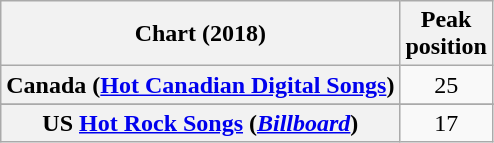<table class="wikitable sortable plainrowheaders">
<tr>
<th>Chart (2018)</th>
<th>Peak<br>position</th>
</tr>
<tr>
<th scope="row">Canada (<a href='#'>Hot Canadian Digital Songs</a>)</th>
<td align="center">25</td>
</tr>
<tr>
</tr>
<tr>
</tr>
<tr>
</tr>
<tr>
<th scope="row">US <a href='#'>Hot Rock Songs</a> (<em><a href='#'>Billboard</a></em>)</th>
<td align="center">17</td>
</tr>
</table>
